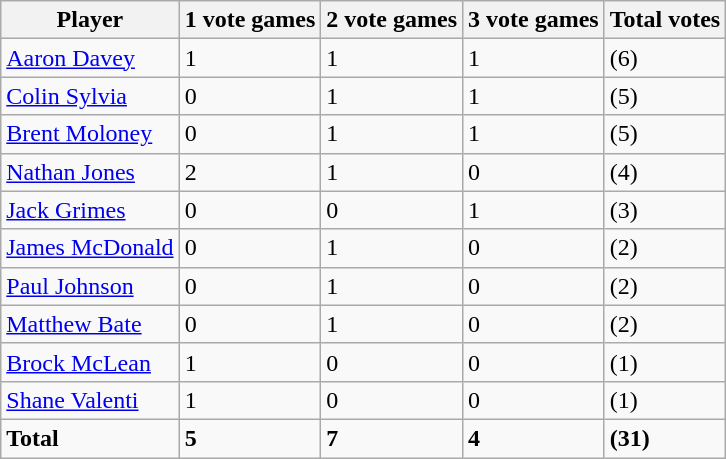<table class="wikitable">
<tr>
<th>Player</th>
<th>1 vote games</th>
<th>2 vote games</th>
<th>3 vote games</th>
<th>Total votes</th>
</tr>
<tr>
<td><a href='#'>Aaron Davey</a></td>
<td>1</td>
<td>1</td>
<td>1</td>
<td>(6)</td>
</tr>
<tr>
<td><a href='#'>Colin Sylvia</a></td>
<td>0</td>
<td>1</td>
<td>1</td>
<td>(5)</td>
</tr>
<tr>
<td><a href='#'>Brent Moloney</a></td>
<td>0</td>
<td>1</td>
<td>1</td>
<td>(5)</td>
</tr>
<tr>
<td><a href='#'>Nathan Jones</a></td>
<td>2</td>
<td>1</td>
<td>0</td>
<td>(4)</td>
</tr>
<tr>
<td><a href='#'>Jack Grimes</a></td>
<td>0</td>
<td>0</td>
<td>1</td>
<td>(3)</td>
</tr>
<tr>
<td><a href='#'>James McDonald</a></td>
<td>0</td>
<td>1</td>
<td>0</td>
<td>(2)</td>
</tr>
<tr>
<td><a href='#'>Paul Johnson</a></td>
<td>0</td>
<td>1</td>
<td>0</td>
<td>(2)</td>
</tr>
<tr>
<td><a href='#'>Matthew Bate</a></td>
<td>0</td>
<td>1</td>
<td>0</td>
<td>(2)</td>
</tr>
<tr>
<td><a href='#'>Brock McLean</a></td>
<td>1</td>
<td>0</td>
<td>0</td>
<td>(1)</td>
</tr>
<tr>
<td><a href='#'>Shane Valenti</a></td>
<td>1</td>
<td>0</td>
<td>0</td>
<td>(1)</td>
</tr>
<tr>
<td><strong>Total</strong></td>
<td><strong>5</strong></td>
<td><strong>7</strong></td>
<td><strong>4</strong></td>
<td><strong>(31)</strong></td>
</tr>
</table>
